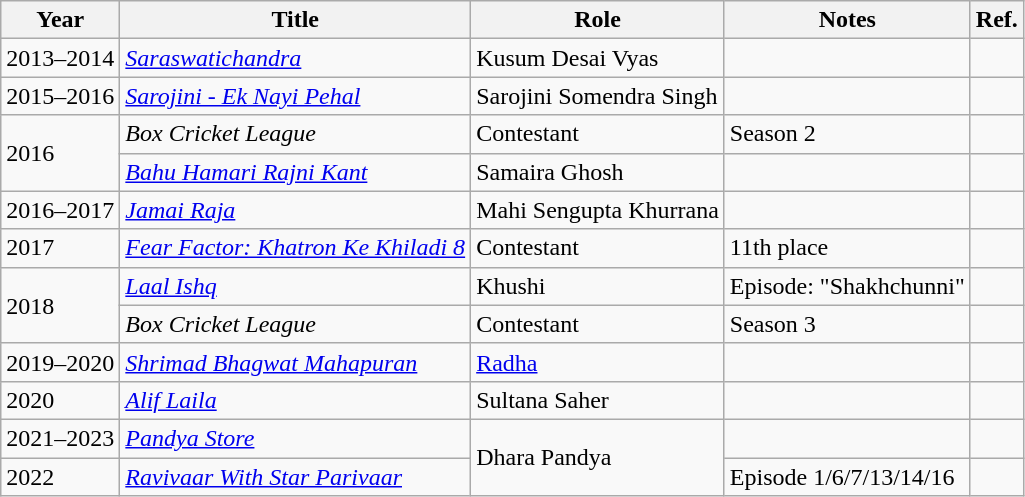<table class="wikitable">
<tr>
<th>Year</th>
<th>Title</th>
<th>Role</th>
<th>Notes</th>
<th>Ref.</th>
</tr>
<tr>
<td>2013–2014</td>
<td><em><a href='#'>Saraswatichandra</a></em></td>
<td>Kusum Desai Vyas</td>
<td></td>
<td></td>
</tr>
<tr>
<td>2015–2016</td>
<td><em><a href='#'>Sarojini - Ek Nayi Pehal</a></em></td>
<td>Sarojini Somendra Singh</td>
<td></td>
<td></td>
</tr>
<tr>
<td rowspan="2">2016</td>
<td><em>Box Cricket League</em></td>
<td>Contestant</td>
<td>Season 2</td>
<td></td>
</tr>
<tr>
<td><em><a href='#'>Bahu Hamari Rajni Kant</a></em></td>
<td>Samaira Ghosh</td>
<td></td>
<td></td>
</tr>
<tr>
<td>2016–2017</td>
<td><em><a href='#'>Jamai Raja</a></em></td>
<td>Mahi Sengupta Khurrana</td>
<td></td>
<td></td>
</tr>
<tr>
<td>2017</td>
<td><em><a href='#'>Fear Factor: Khatron Ke Khiladi 8</a></em></td>
<td>Contestant</td>
<td>11th place</td>
<td></td>
</tr>
<tr>
<td rowspan="2">2018</td>
<td><em><a href='#'>Laal Ishq</a></em></td>
<td>Khushi</td>
<td>Episode: "Shakhchunni"</td>
<td></td>
</tr>
<tr>
<td><em>Box Cricket League</em></td>
<td>Contestant</td>
<td>Season 3</td>
<td></td>
</tr>
<tr>
<td>2019–2020</td>
<td><em><a href='#'>Shrimad Bhagwat Mahapuran</a></em></td>
<td><a href='#'>Radha</a></td>
<td></td>
<td></td>
</tr>
<tr>
<td>2020</td>
<td><em><a href='#'>Alif Laila</a></em></td>
<td>Sultana Saher</td>
<td></td>
<td></td>
</tr>
<tr>
<td>2021–2023</td>
<td><em><a href='#'>Pandya Store</a></em></td>
<td rowspan= "2">Dhara Pandya</td>
<td></td>
<td></td>
</tr>
<tr>
<td>2022</td>
<td><em><a href='#'>Ravivaar With Star Parivaar</a></em></td>
<td>Episode 1/6/7/13/14/16</td>
<td></td>
</tr>
</table>
